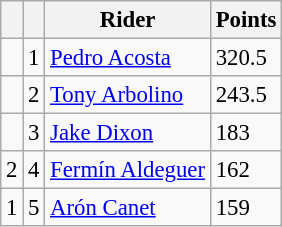<table class="wikitable" style="font-size: 95%;">
<tr>
<th></th>
<th></th>
<th>Rider</th>
<th>Points</th>
</tr>
<tr>
<td></td>
<td align=center>1</td>
<td> <a href='#'>Pedro Acosta</a></td>
<td align=left>320.5</td>
</tr>
<tr>
<td></td>
<td align=center>2</td>
<td> <a href='#'>Tony Arbolino</a></td>
<td align=left>243.5</td>
</tr>
<tr>
<td></td>
<td align=center>3</td>
<td> <a href='#'>Jake Dixon</a></td>
<td align=left>183</td>
</tr>
<tr>
<td> 2</td>
<td align=center>4</td>
<td> <a href='#'>Fermín Aldeguer</a></td>
<td align=left>162</td>
</tr>
<tr>
<td> 1</td>
<td align=center>5</td>
<td> <a href='#'>Arón Canet</a></td>
<td align=left>159</td>
</tr>
</table>
